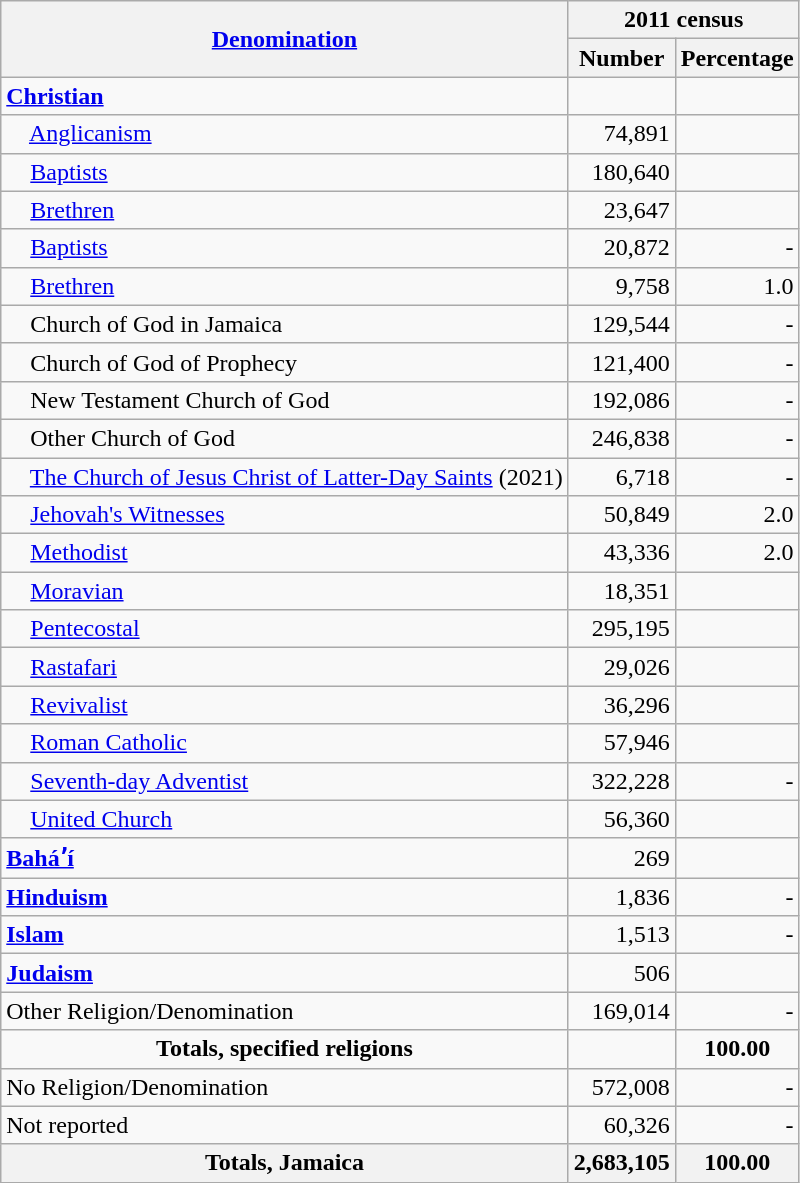<table class="wikitable">
<tr>
<th rowspan=2><a href='#'>Denomination</a></th>
<th colspan=2>2011 census</th>
</tr>
<tr>
<th>Number</th>
<th>Percentage</th>
</tr>
<tr align=right>
<td align=left><strong><a href='#'>Christian</a></strong></td>
<td><strong> </strong></td>
<td><strong> </strong></td>
</tr>
<tr align=right>
<td align=left>    <a href='#'>Anglicanism</a></td>
<td>74,891</td>
<td></td>
</tr>
<tr align=right>
<td align=left>    <a href='#'>Baptists</a></td>
<td>180,640</td>
<td></td>
</tr>
<tr align=right>
<td align=left>    <a href='#'>Brethren</a></td>
<td>23,647</td>
<td></td>
</tr>
<tr align=right>
<td align=left>    <a href='#'>Baptists</a></td>
<td>20,872</td>
<td>-</td>
</tr>
<tr align=right>
<td align=left>    <a href='#'>Brethren</a></td>
<td>9,758</td>
<td>1.0</td>
</tr>
<tr align=right>
<td align=left>    Church of God in Jamaica</td>
<td>129,544</td>
<td>-</td>
</tr>
<tr align=right>
<td align=left>    Church of God of Prophecy</td>
<td>121,400</td>
<td>-</td>
</tr>
<tr align=right>
<td align=left>    New Testament Church of God</td>
<td>192,086</td>
<td>-</td>
</tr>
<tr align=right>
<td align=left>    Other Church of God</td>
<td>246,838</td>
<td>-</td>
</tr>
<tr>
<td>    <a href='#'>The Church of Jesus Christ of Latter-Day Saints</a> (2021)</td>
<td align=right>6,718</td>
<td align=right>-</td>
</tr>
<tr align=right>
<td align=left>    <a href='#'>Jehovah's Witnesses</a></td>
<td>50,849</td>
<td>2.0</td>
</tr>
<tr align=right>
<td align=left>    <a href='#'>Methodist</a></td>
<td>43,336</td>
<td>2.0</td>
</tr>
<tr align=right>
<td align=left>    <a href='#'>Moravian</a></td>
<td>18,351</td>
<td></td>
</tr>
<tr align=right>
<td align=left>    <a href='#'>Pentecostal</a></td>
<td>295,195</td>
<td></td>
</tr>
<tr align=right>
<td align=left>    <a href='#'>Rastafari</a></td>
<td>29,026</td>
<td></td>
</tr>
<tr align=right>
<td align=left>    <a href='#'>Revivalist</a></td>
<td>36,296</td>
<td></td>
</tr>
<tr align=right>
<td align=left>    <a href='#'>Roman Catholic</a></td>
<td>57,946</td>
<td></td>
</tr>
<tr align=right>
<td align=left>    <a href='#'>Seventh-day Adventist</a></td>
<td>322,228</td>
<td>-</td>
</tr>
<tr align=right>
<td align=left>    <a href='#'>United Church</a></td>
<td>56,360</td>
<td></td>
</tr>
<tr align=right>
<td align=left><strong><a href='#'>Baháʼí</a></strong></td>
<td>269</td>
<td></td>
</tr>
<tr align=right>
<td align=left><strong><a href='#'>Hinduism</a></strong></td>
<td>1,836</td>
<td>-</td>
</tr>
<tr align=right>
<td align=left><strong><a href='#'>Islam</a></strong></td>
<td>1,513</td>
<td>-</td>
</tr>
<tr align=right>
<td align=left><strong><a href='#'>Judaism</a></strong></td>
<td>506</td>
<td></td>
</tr>
<tr align=right>
<td align=left>Other Religion/Denomination</td>
<td>169,014</td>
<td>-</td>
</tr>
<tr align=right>
<td align=center><strong>Totals, specified religions</strong></td>
<td align=center><strong> </strong></td>
<td align=center><strong>100.00</strong></td>
</tr>
<tr align=right>
<td align=left>No Religion/Denomination</td>
<td>572,008</td>
<td>-</td>
</tr>
<tr align=right>
<td align=left>Not reported</td>
<td>60,326</td>
<td>-</td>
</tr>
<tr>
<th>Totals, Jamaica</th>
<th>2,683,105</th>
<th>100.00</th>
</tr>
</table>
